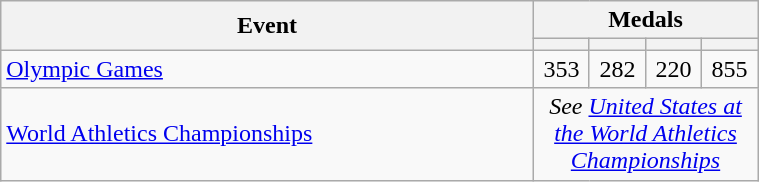<table class="wikitable" width=40% style="font-size:100%; text-align:center;">
<tr>
<th rowspan=2>Event</th>
<th colspan=4>Medals</th>
</tr>
<tr>
<th width=30></th>
<th width=30></th>
<th width=30></th>
<th width=30></th>
</tr>
<tr>
<td align=left><a href='#'>Olympic Games</a></td>
<td>353</td>
<td>282</td>
<td>220</td>
<td>855</td>
</tr>
<tr>
<td align=left><a href='#'>World Athletics Championships</a></td>
<td colspan=4><em>See <a href='#'>United States at the World Athletics Championships</a></em></td>
</tr>
</table>
